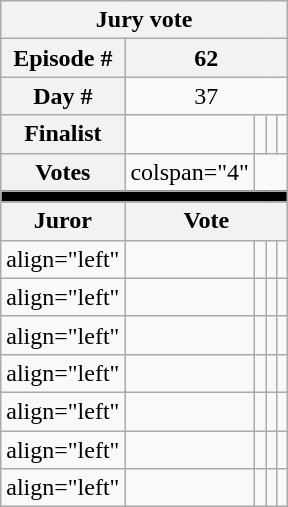<table class="wikitable nowrap" style="text-align:center; font-size:100%">
<tr>
<th colspan="5">Jury vote</th>
</tr>
<tr>
<th>Episode #</th>
<th colspan="4">62</th>
</tr>
<tr>
<th>Day #</th>
<td colspan="4">37</td>
</tr>
<tr>
<th>Finalist</th>
<td></td>
<td></td>
<td></td>
<td></td>
</tr>
<tr>
<th>Votes</th>
<td>colspan="4" </td>
</tr>
<tr>
<th colspan="5" style="background:black;"></th>
</tr>
<tr>
<th>Juror</th>
<th colspan="4">Vote</th>
</tr>
<tr>
<td>align="left" </td>
<td></td>
<td></td>
<td></td>
<td></td>
</tr>
<tr>
<td>align="left" </td>
<td></td>
<td></td>
<td></td>
<td></td>
</tr>
<tr>
<td>align="left" </td>
<td></td>
<td></td>
<td></td>
<td></td>
</tr>
<tr>
<td>align="left" </td>
<td></td>
<td></td>
<td></td>
<td></td>
</tr>
<tr>
<td>align="left" </td>
<td></td>
<td></td>
<td></td>
<td></td>
</tr>
<tr>
<td>align="left" </td>
<td></td>
<td></td>
<td></td>
<td></td>
</tr>
<tr>
<td>align="left" </td>
<td></td>
<td></td>
<td></td>
<td></td>
</tr>
</table>
